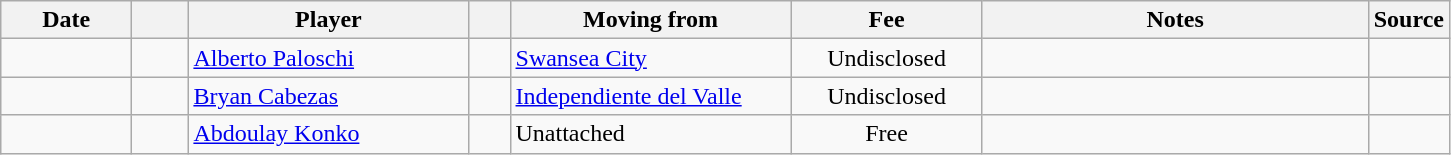<table class="wikitable sortable">
<tr>
<th style="width:80px;">Date</th>
<th style="width:30px;"></th>
<th style="width:180px;">Player</th>
<th style="width:20px;"></th>
<th style="width:180px;">Moving from</th>
<th style="width:120px;" class="unsortable">Fee</th>
<th style="width:250px;" class="unsortable">Notes</th>
<th style="width:20px;">Source</th>
</tr>
<tr>
<td></td>
<td align=center></td>
<td> <a href='#'>Alberto Paloschi</a></td>
<td align=center></td>
<td> <a href='#'>Swansea City</a></td>
<td align=center>Undisclosed</td>
<td align=center></td>
<td></td>
</tr>
<tr>
<td></td>
<td align=center></td>
<td> <a href='#'>Bryan Cabezas</a></td>
<td align=center></td>
<td> <a href='#'>Independiente del Valle</a></td>
<td align=center>Undisclosed</td>
<td align=center></td>
<td></td>
</tr>
<tr>
<td></td>
<td align=center></td>
<td> <a href='#'>Abdoulay Konko</a></td>
<td align=center></td>
<td>Unattached</td>
<td align=center>Free</td>
<td align=center></td>
<td></td>
</tr>
</table>
